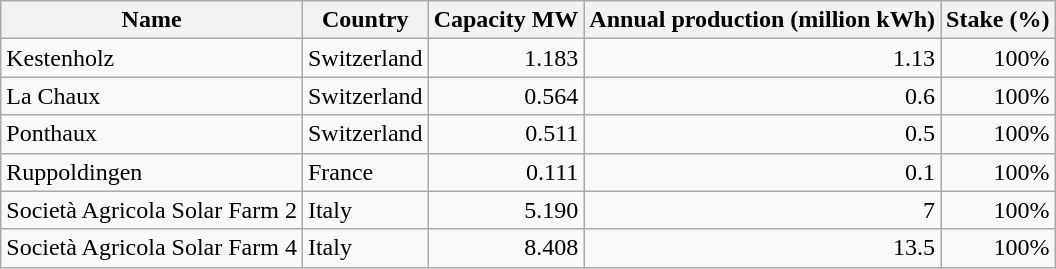<table class="wikitable mw-collapsible mw-collapsed">
<tr bgcolor="#DDDDDD">
<th align="left">Name</th>
<th align="left">Country</th>
<th align="center">Capacity MW</th>
<th align="center">Annual production (million kWh)</th>
<th align="center">Stake (%)</th>
</tr>
<tr>
<td>Kestenholz</td>
<td align="left">Switzerland</td>
<td align="right">1.183</td>
<td align="right">1.13</td>
<td align="right">100%</td>
</tr>
<tr>
<td>La Chaux</td>
<td align="left">Switzerland</td>
<td align="right">0.564</td>
<td align="right">0.6</td>
<td align="right">100%</td>
</tr>
<tr>
<td>Ponthaux</td>
<td align="left">Switzerland</td>
<td align="right">0.511</td>
<td align="right">0.5</td>
<td align="right">100%</td>
</tr>
<tr>
<td>Ruppoldingen</td>
<td align="left">France</td>
<td align="right">0.111</td>
<td align="right">0.1</td>
<td align="right">100%</td>
</tr>
<tr>
<td>Società Agricola Solar Farm 2</td>
<td align="left">Italy</td>
<td align="right">5.190</td>
<td align="right">7</td>
<td align="right">100%</td>
</tr>
<tr>
<td>Società Agricola Solar Farm 4</td>
<td align="left">Italy</td>
<td align="right">8.408</td>
<td align="right">13.5</td>
<td align="right">100%</td>
</tr>
</table>
